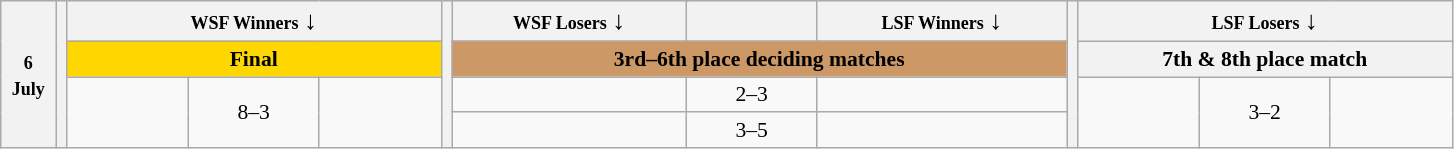<table class="wikitable" style="font-size: 90%;">
<tr>
<th rowspan="5" width=30><small>6<br>July</small></th>
<th rowspan="5"></th>
<th colspan="3"><small>WSF Winners</small> <big>↓</big></th>
<th rowspan=4></th>
<th colspan="2"><small>WSF Losers</small> <big>↓</big></th>
<th></th>
<th colspan="2"><small>LSF Winners</small> <big>↓</big></th>
<th rowspan=4></th>
<th colspan="5"><small>LSF Losers</small> <big>↓</big></th>
</tr>
<tr>
<th colspan="3" style="background: gold;">Final</th>
<th colspan="5" style="background-color: #C96;">3rd–6th place deciding matches</th>
<th colspan="3">7th & 8th place match</th>
</tr>
<tr>
<td rowspan=3 align="right" width=75></td>
<td rowspan=3 align="center" width=80>8–3</td>
<td rowspan=3 width=75></td>
<td align="right" width="80"></td>
<td align="center" colspan=3 width=80>2–3</td>
<td width=160></td>
<td rowspan=3 width="75" align="right"></td>
<td rowspan=3 width=80 align="center">3–2</td>
<td rowspan=3 width="75"></td>
</tr>
<tr>
<td width="150" align="right"></td>
<td align="center" colspan=3>3–5</td>
<td></td>
</tr>
</table>
